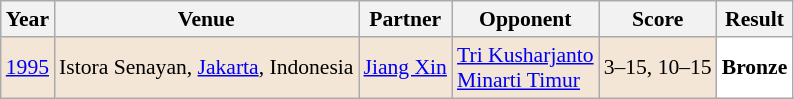<table class="sortable wikitable" style="font-size: 90%;">
<tr>
<th>Year</th>
<th>Venue</th>
<th>Partner</th>
<th>Opponent</th>
<th>Score</th>
<th>Result</th>
</tr>
<tr style="background:#F3E6D7">
<td align="center"><a href='#'>1995</a></td>
<td align="left">Istora Senayan, <a href='#'>Jakarta</a>, Indonesia</td>
<td align="left"> <a href='#'>Jiang Xin</a></td>
<td align="left"> <a href='#'>Tri Kusharjanto</a><br> <a href='#'>Minarti Timur</a></td>
<td align="left">3–15, 10–15</td>
<td style="text-align:left; background:white"> <strong>Bronze</strong></td>
</tr>
</table>
